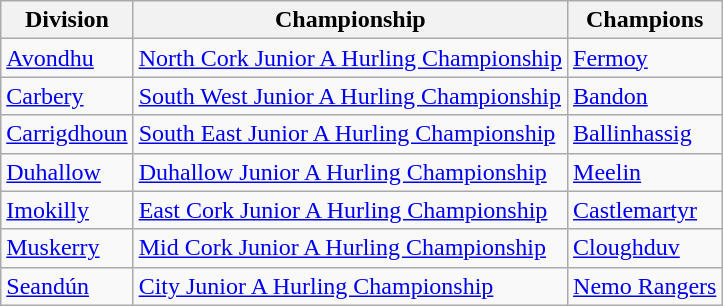<table class="wikitable">
<tr>
<th>Division</th>
<th>Championship</th>
<th>Champions</th>
</tr>
<tr>
<td><a href='#'>Avondhu</a></td>
<td><a href='#'>North Cork Junior A Hurling Championship</a></td>
<td><a href='#'>Fermoy</a></td>
</tr>
<tr>
<td><a href='#'>Carbery</a></td>
<td><a href='#'>South West Junior A Hurling Championship</a></td>
<td><a href='#'>Bandon</a></td>
</tr>
<tr>
<td><a href='#'>Carrigdhoun</a></td>
<td><a href='#'>South East Junior A Hurling Championship</a></td>
<td><a href='#'>Ballinhassig</a></td>
</tr>
<tr>
<td><a href='#'>Duhallow</a></td>
<td><a href='#'>Duhallow Junior A Hurling Championship</a></td>
<td><a href='#'>Meelin</a></td>
</tr>
<tr>
<td><a href='#'>Imokilly</a></td>
<td><a href='#'>East Cork Junior A Hurling Championship</a></td>
<td><a href='#'>Castlemartyr</a></td>
</tr>
<tr>
<td><a href='#'>Muskerry</a></td>
<td><a href='#'>Mid Cork Junior A Hurling Championship</a></td>
<td><a href='#'>Cloughduv</a></td>
</tr>
<tr>
<td><a href='#'>Seandún</a></td>
<td><a href='#'>City Junior A Hurling Championship</a></td>
<td><a href='#'>Nemo Rangers</a></td>
</tr>
</table>
